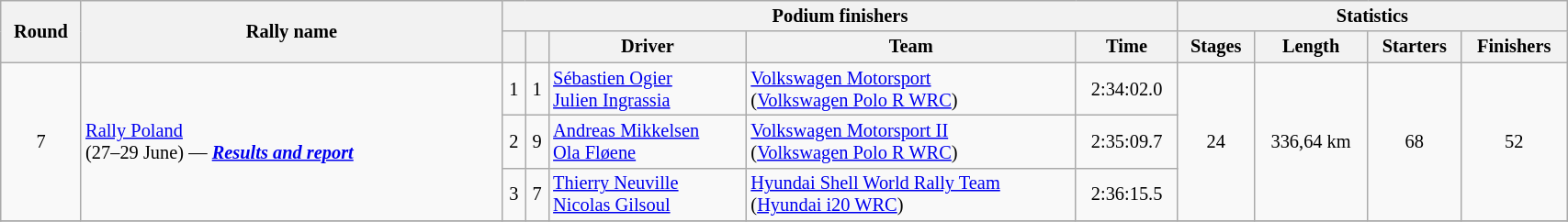<table class="wikitable" width=90% style="font-size:85%;">
<tr>
<th rowspan=2>Round</th>
<th style="width:22em" rowspan=2>Rally name</th>
<th colspan=5>Podium finishers</th>
<th colspan=4>Statistics</th>
</tr>
<tr>
<th></th>
<th></th>
<th>Driver</th>
<th>Team</th>
<th>Time</th>
<th>Stages</th>
<th>Length</th>
<th>Starters</th>
<th>Finishers</th>
</tr>
<tr>
<td rowspan=3 align=center>7</td>
<td rowspan=3 nowrap> <a href='#'>Rally Poland</a><br>(27–29 June) — <strong><em><a href='#'>Results and report</a></em></strong></td>
<td align=center>1</td>
<td align=center>1</td>
<td nowrap> <a href='#'>Sébastien Ogier</a><br> <a href='#'>Julien Ingrassia</a></td>
<td nowrap> <a href='#'>Volkswagen Motorsport</a><br> (<a href='#'>Volkswagen Polo R WRC</a>)</td>
<td align=center>2:34:02.0</td>
<td rowspan=3 align=center>24</td>
<td rowspan=3 align=center>336,64 km</td>
<td rowspan=3 align=center>68</td>
<td rowspan=3 align=center>52</td>
</tr>
<tr>
<td align=center>2</td>
<td align=center>9</td>
<td nowrap> <a href='#'>Andreas Mikkelsen</a><br> <a href='#'>Ola Fløene</a></td>
<td nowrap> <a href='#'>Volkswagen Motorsport II</a><br> (<a href='#'>Volkswagen Polo R WRC</a>)</td>
<td align=center>2:35:09.7</td>
</tr>
<tr>
<td align=center>3</td>
<td align=center>7</td>
<td nowrap> <a href='#'>Thierry Neuville</a><br> <a href='#'>Nicolas Gilsoul</a></td>
<td nowrap> <a href='#'>Hyundai Shell World Rally Team</a><br> (<a href='#'>Hyundai i20 WRC</a>)</td>
<td align=center>2:36:15.5</td>
</tr>
<tr>
</tr>
</table>
